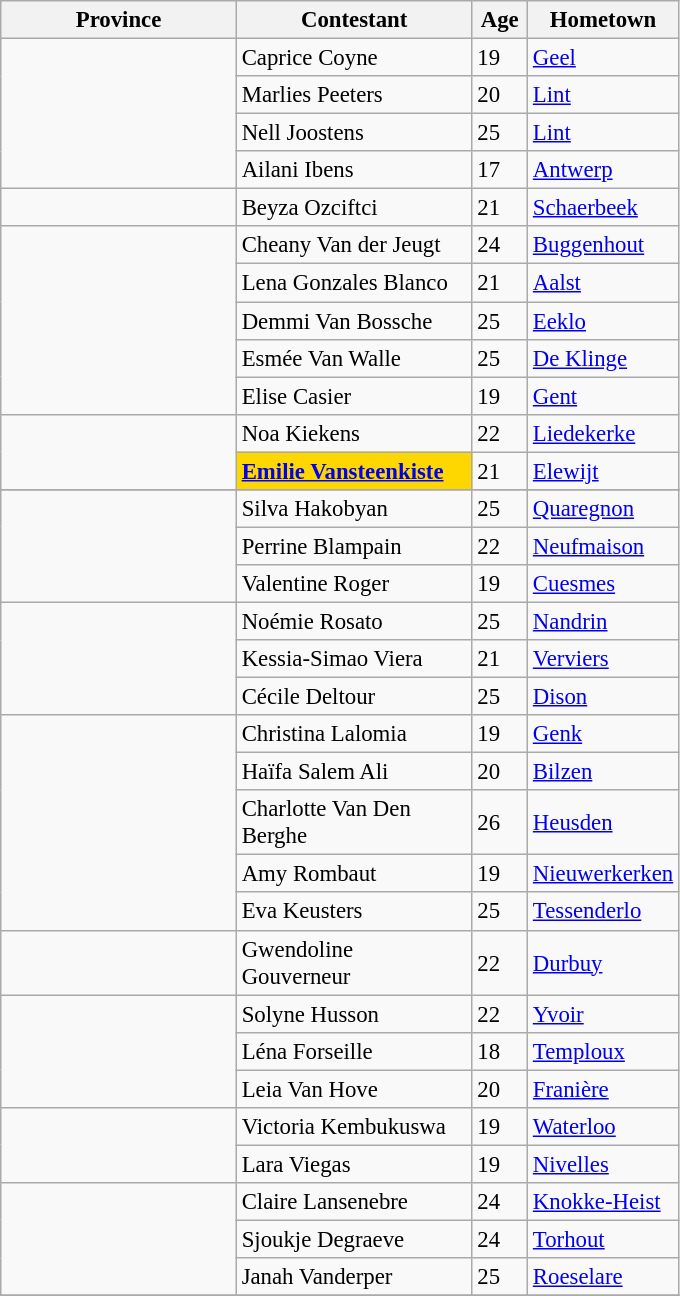<table class="wikitable sortable" style="font-size:95%;">
<tr>
<th style="width:150px;">Province</th>
<th style="width:150px;">Contestant</th>
<th width="30">Age</th>
<th>Hometown</th>
</tr>
<tr>
<td rowspan="4" style="text-align:center;"><strong></strong></td>
<td>Caprice Coyne</td>
<td>19</td>
<td><a href='#'>Geel</a></td>
</tr>
<tr>
<td>Marlies Peeters</td>
<td>20</td>
<td><a href='#'>Lint</a></td>
</tr>
<tr>
<td>Nell Joostens</td>
<td>25</td>
<td><a href='#'>Lint</a></td>
</tr>
<tr>
<td>Ailani Ibens</td>
<td>17</td>
<td><a href='#'>Antwerp</a></td>
</tr>
<tr>
<td style="text-align:center;"><strong></strong></td>
<td>Beyza Ozciftci</td>
<td>21</td>
<td><a href='#'>Schaerbeek</a></td>
</tr>
<tr>
<td rowspan="5" style="text-align:center;"><strong></strong></td>
<td>Cheany Van der Jeugt</td>
<td>24</td>
<td><a href='#'>Buggenhout</a></td>
</tr>
<tr>
<td>Lena Gonzales Blanco</td>
<td>21</td>
<td><a href='#'>Aalst</a></td>
</tr>
<tr>
<td>Demmi Van Bossche</td>
<td>25</td>
<td><a href='#'>Eeklo</a></td>
</tr>
<tr>
<td>Esmée Van Walle</td>
<td>25</td>
<td><a href='#'>De Klinge</a></td>
</tr>
<tr>
<td>Elise Casier</td>
<td>19</td>
<td><a href='#'>Gent</a></td>
</tr>
<tr>
<td rowspan="2" style="text-align:center;"><strong></strong></td>
<td>Noa Kiekens</td>
<td>22</td>
<td><a href='#'>Liedekerke</a></td>
</tr>
<tr>
<td bgcolor="gold"><strong><a href='#'>Emilie Vansteenkiste</a></strong></td>
<td>21</td>
<td><a href='#'>Elewijt</a></td>
</tr>
<tr>
</tr>
<tr>
<td rowspan="3" style="text-align:center;"><strong></strong></td>
<td>Silva Hakobyan</td>
<td>25</td>
<td><a href='#'>Quaregnon</a></td>
</tr>
<tr>
<td>Perrine Blampain</td>
<td>22</td>
<td><a href='#'>Neufmaison</a></td>
</tr>
<tr>
<td>Valentine Roger</td>
<td>19</td>
<td><a href='#'>Cuesmes</a></td>
</tr>
<tr>
<td rowspan="3" style="text-align:center;"><strong></strong></td>
<td>Noémie Rosato</td>
<td>25</td>
<td><a href='#'>Nandrin</a></td>
</tr>
<tr>
<td>Kessia-Simao Viera</td>
<td>21</td>
<td><a href='#'>Verviers</a></td>
</tr>
<tr>
<td>Cécile Deltour</td>
<td>25</td>
<td><a href='#'>Dison</a></td>
</tr>
<tr>
<td rowspan="5" style="text-align:center;"><strong></strong></td>
<td>Christina Lalomia</td>
<td>19</td>
<td><a href='#'>Genk</a></td>
</tr>
<tr>
<td>Haïfa Salem Ali</td>
<td>20</td>
<td><a href='#'>Bilzen</a></td>
</tr>
<tr>
<td>Charlotte Van Den Berghe</td>
<td>26</td>
<td><a href='#'>Heusden</a></td>
</tr>
<tr>
<td>Amy Rombaut</td>
<td>19</td>
<td><a href='#'>Nieuwerkerken</a></td>
</tr>
<tr>
<td>Eva Keusters</td>
<td>25</td>
<td><a href='#'>Tessenderlo</a></td>
</tr>
<tr>
<td style="text-align:center;"><strong></strong></td>
<td>Gwendoline Gouverneur</td>
<td>22</td>
<td><a href='#'>Durbuy</a></td>
</tr>
<tr>
<td rowspan="3" style="text-align:center;"><strong></strong></td>
<td>Solyne Husson</td>
<td>22</td>
<td><a href='#'>Yvoir</a></td>
</tr>
<tr>
<td>Léna Forseille</td>
<td>18</td>
<td><a href='#'>Temploux</a></td>
</tr>
<tr>
<td>Leia Van Hove</td>
<td>20</td>
<td><a href='#'>Franière</a></td>
</tr>
<tr>
<td rowspan=2 style="text-align:center;"><strong></strong></td>
<td>Victoria Kembukuswa</td>
<td>19</td>
<td><a href='#'>Waterloo</a></td>
</tr>
<tr>
<td>Lara Viegas</td>
<td>19</td>
<td><a href='#'>Nivelles</a></td>
</tr>
<tr>
<td rowspan="3" style="text-align:center;"><strong></strong></td>
<td>Claire Lansenebre</td>
<td>24</td>
<td><a href='#'>Knokke-Heist</a></td>
</tr>
<tr>
<td>Sjoukje Degraeve</td>
<td>24</td>
<td><a href='#'>Torhout</a></td>
</tr>
<tr>
<td>Janah Vanderper</td>
<td>25</td>
<td><a href='#'>Roeselare</a></td>
</tr>
<tr>
</tr>
</table>
